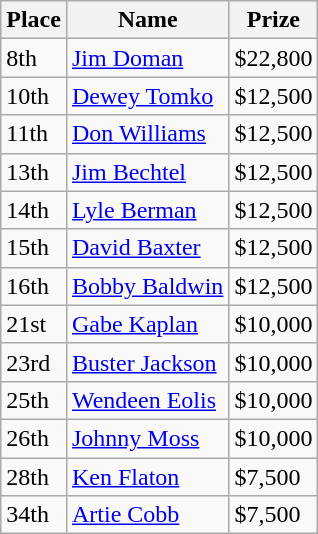<table class="wikitable">
<tr>
<th bgcolor="#FFEBAD">Place</th>
<th bgcolor="#FFEBAD">Name</th>
<th bgcolor="#FFEBAD">Prize</th>
</tr>
<tr>
<td>8th</td>
<td><a href='#'>Jim Doman</a></td>
<td>$22,800</td>
</tr>
<tr>
<td>10th</td>
<td><a href='#'>Dewey Tomko</a></td>
<td>$12,500</td>
</tr>
<tr>
<td>11th</td>
<td><a href='#'>Don Williams</a></td>
<td>$12,500</td>
</tr>
<tr>
<td>13th</td>
<td><a href='#'>Jim Bechtel</a></td>
<td>$12,500</td>
</tr>
<tr>
<td>14th</td>
<td><a href='#'>Lyle Berman</a></td>
<td>$12,500</td>
</tr>
<tr>
<td>15th</td>
<td><a href='#'>David Baxter</a></td>
<td>$12,500</td>
</tr>
<tr>
<td>16th</td>
<td><a href='#'>Bobby Baldwin</a></td>
<td>$12,500</td>
</tr>
<tr>
<td>21st</td>
<td><a href='#'>Gabe Kaplan</a></td>
<td>$10,000</td>
</tr>
<tr>
<td>23rd</td>
<td><a href='#'>Buster Jackson</a></td>
<td>$10,000</td>
</tr>
<tr>
<td>25th</td>
<td><a href='#'>Wendeen Eolis</a></td>
<td>$10,000</td>
</tr>
<tr>
<td>26th</td>
<td><a href='#'>Johnny Moss</a></td>
<td>$10,000</td>
</tr>
<tr>
<td>28th</td>
<td><a href='#'>Ken Flaton</a></td>
<td>$7,500</td>
</tr>
<tr>
<td>34th</td>
<td><a href='#'>Artie Cobb</a></td>
<td>$7,500</td>
</tr>
</table>
